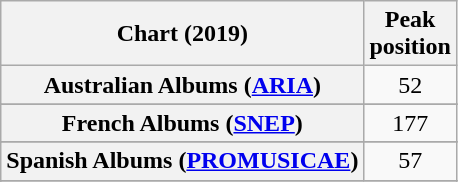<table class="wikitable sortable plainrowheaders" style="text-align:center">
<tr>
<th scope="col">Chart (2019)</th>
<th scope="col">Peak<br>position</th>
</tr>
<tr>
<th scope="row">Australian Albums (<a href='#'>ARIA</a>)</th>
<td>52</td>
</tr>
<tr>
</tr>
<tr>
</tr>
<tr>
</tr>
<tr>
</tr>
<tr>
<th scope="row">French Albums (<a href='#'>SNEP</a>)</th>
<td>177</td>
</tr>
<tr>
</tr>
<tr>
</tr>
<tr>
<th scope="row">Spanish Albums (<a href='#'>PROMUSICAE</a>)</th>
<td>57</td>
</tr>
<tr>
</tr>
<tr>
</tr>
<tr>
</tr>
</table>
